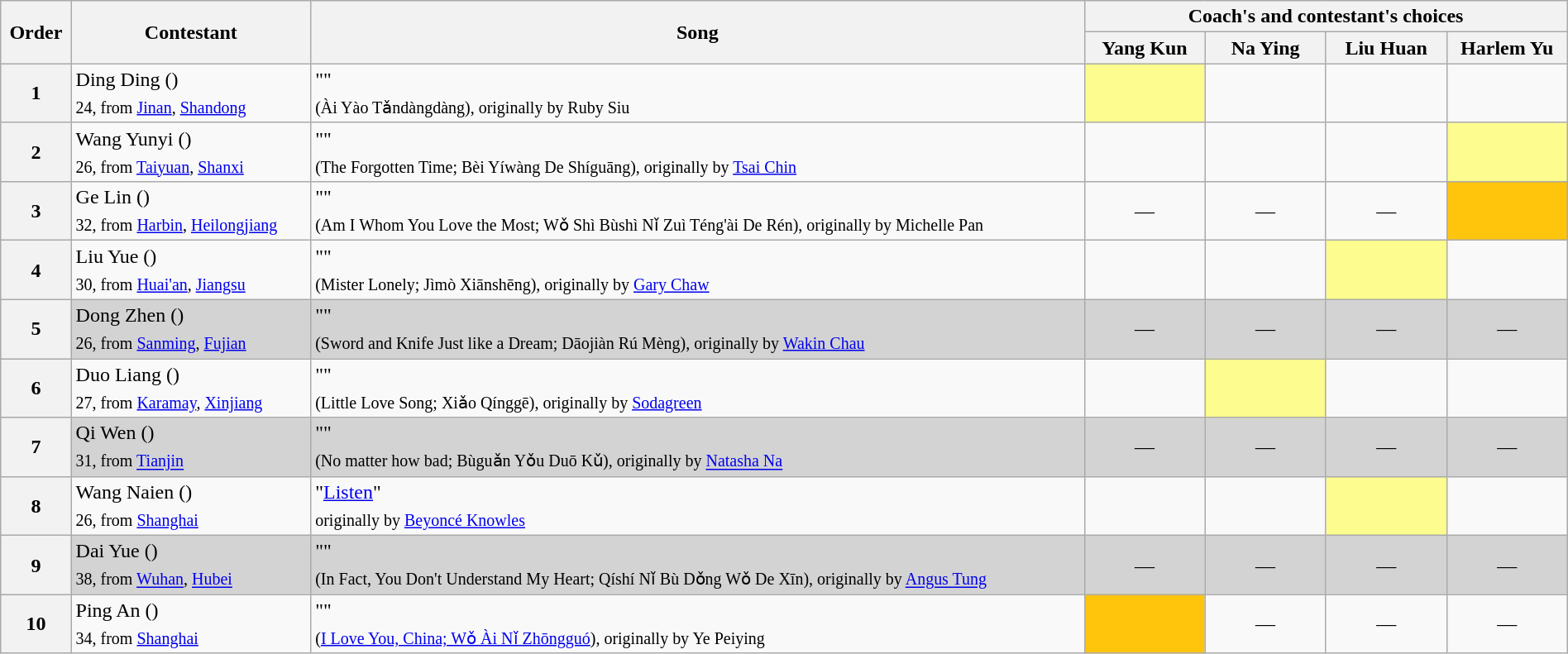<table class="wikitable" style="width:100%;">
<tr>
<th rowspan=2>Order</th>
<th rowspan=2>Contestant</th>
<th rowspan=2>Song</th>
<th colspan=4>Coach's and contestant's choices</th>
</tr>
<tr>
<th width="90">Yang Kun</th>
<th width="90">Na Ying</th>
<th width="90">Liu Huan</th>
<th width="90">Harlem Yu</th>
</tr>
<tr>
<th align="center"><strong>1</strong></th>
<td>Ding Ding ()<br><sub>24, from <a href='#'>Jinan</a>, <a href='#'>Shandong</a></sub></td>
<td>""<br><sub>(Ài Yào Tǎndàngdàng), originally by Ruby Siu</sub></td>
<td style="background:#fdfc8f;text-align:center;"></td>
<td style="text-align:center;"></td>
<td style="text-align:center;"></td>
<td style="text-align:center;"></td>
</tr>
<tr>
<th align="center"><strong>2</strong></th>
<td>Wang Yunyi ()<br><sub>26, from <a href='#'>Taiyuan</a>, <a href='#'>Shanxi</a></sub></td>
<td>""<br><sub>(The Forgotten Time; Bèi Yíwàng De Shíguāng), originally by <a href='#'>Tsai Chin</a></sub></td>
<td style="text-align:center;"></td>
<td style="text-align:center;"></td>
<td style="text-align:center;"></td>
<td style="background:#fdfc8f;text-align:center;"></td>
</tr>
<tr>
<th align="center"><strong>3</strong></th>
<td>Ge Lin ()<br><sub>32, from <a href='#'>Harbin</a>, <a href='#'>Heilongjiang</a></sub></td>
<td>""<br><sub>(Am I Whom You Love the Most; Wǒ Shì Bùshì Nǐ Zuì Téng'ài De Rén), originally by Michelle Pan</sub></td>
<td style="text-align:center;">—</td>
<td style="text-align:center;">—</td>
<td style="text-align:center;">—</td>
<td style="background:#ffc40c;text-align:center;"></td>
</tr>
<tr>
<th align="center"><strong>4</strong></th>
<td>Liu Yue ()<br><sub>30, from <a href='#'>Huai'an</a>, <a href='#'>Jiangsu</a></sub></td>
<td>""<br><sub>(Mister Lonely; Jìmò Xiānshēng), originally by <a href='#'>Gary Chaw</a></sub></td>
<td style="text-align:center;"></td>
<td style="text-align:center;"></td>
<td style="background:#fdfc8f;text-align:center;"></td>
<td style="text-align:center;"></td>
</tr>
<tr bgcolor="lightgrey">
<th align="center"><strong>5</strong></th>
<td>Dong Zhen ()<br><sub>26, from <a href='#'>Sanming</a>, <a href='#'>Fujian</a></sub></td>
<td>""<br><sub>(Sword and Knife Just like a Dream; Dāojiàn Rú Mèng), originally by <a href='#'>Wakin Chau</a></sub></td>
<td style="text-align:center;">—</td>
<td style="text-align:center;">—</td>
<td style="text-align:center;">—</td>
<td style="text-align:center;">—</td>
</tr>
<tr>
<th align="center"><strong>6</strong></th>
<td>Duo Liang ()<br><sub>27, from <a href='#'>Karamay</a>, <a href='#'>Xinjiang</a></sub></td>
<td>""<br><sub>(Little Love Song; Xiǎo Qínggē), originally by <a href='#'>Sodagreen</a></sub></td>
<td style="text-align:center;"></td>
<td style="background:#fdfc8f;text-align:center;"></td>
<td style="text-align:center;"></td>
<td style="text-align:center;"></td>
</tr>
<tr bgcolor="lightgrey">
<th align="center"><strong>7</strong></th>
<td>Qi Wen ()<br><sub>31, from <a href='#'>Tianjin</a></sub></td>
<td>""<br><sub>(No matter how bad; Bùguǎn Yǒu Duō Kǔ), originally by <a href='#'>Natasha Na</a></sub></td>
<td style="text-align:center;">—</td>
<td style="text-align:center;">—</td>
<td style="text-align:center;">—</td>
<td style="text-align:center;">—</td>
</tr>
<tr>
<th align="center"><strong>8</strong></th>
<td>Wang Naien ()<br><sub>26, from <a href='#'>Shanghai</a></sub></td>
<td>"<a href='#'>Listen</a>"<br><sub>originally by <a href='#'>Beyoncé Knowles</a></sub></td>
<td style="text-align:center;"></td>
<td style="text-align:center;"></td>
<td style="background:#fdfc8f;text-align:center;"></td>
<td style="text-align:center;"></td>
</tr>
<tr bgcolor="lightgrey">
<th align="center"><strong>9</strong></th>
<td>Dai Yue ()<br><sub>38, from <a href='#'>Wuhan</a>, <a href='#'>Hubei</a></sub></td>
<td>""<br><sub>(In Fact, You Don't Understand My Heart; Qíshí Nǐ Bù Dǒng Wǒ De Xīn), originally by <a href='#'>Angus Tung</a></sub></td>
<td style="text-align:center;">—</td>
<td style="text-align:center;">—</td>
<td style="text-align:center;">—</td>
<td style="text-align:center;">—</td>
</tr>
<tr>
<th align="center"><strong>10</strong></th>
<td>Ping An ()<br><sub>34, from <a href='#'>Shanghai</a></sub></td>
<td>""<br><sub>(<a href='#'>I Love You, China; Wǒ Ài Nǐ Zhōngguó</a>), originally by Ye Peiying</sub></td>
<td style="background:#ffc40c;text-align:center;"></td>
<td style="text-align:center;">—</td>
<td style="text-align:center;">—</td>
<td style="text-align:center;">—</td>
</tr>
</table>
